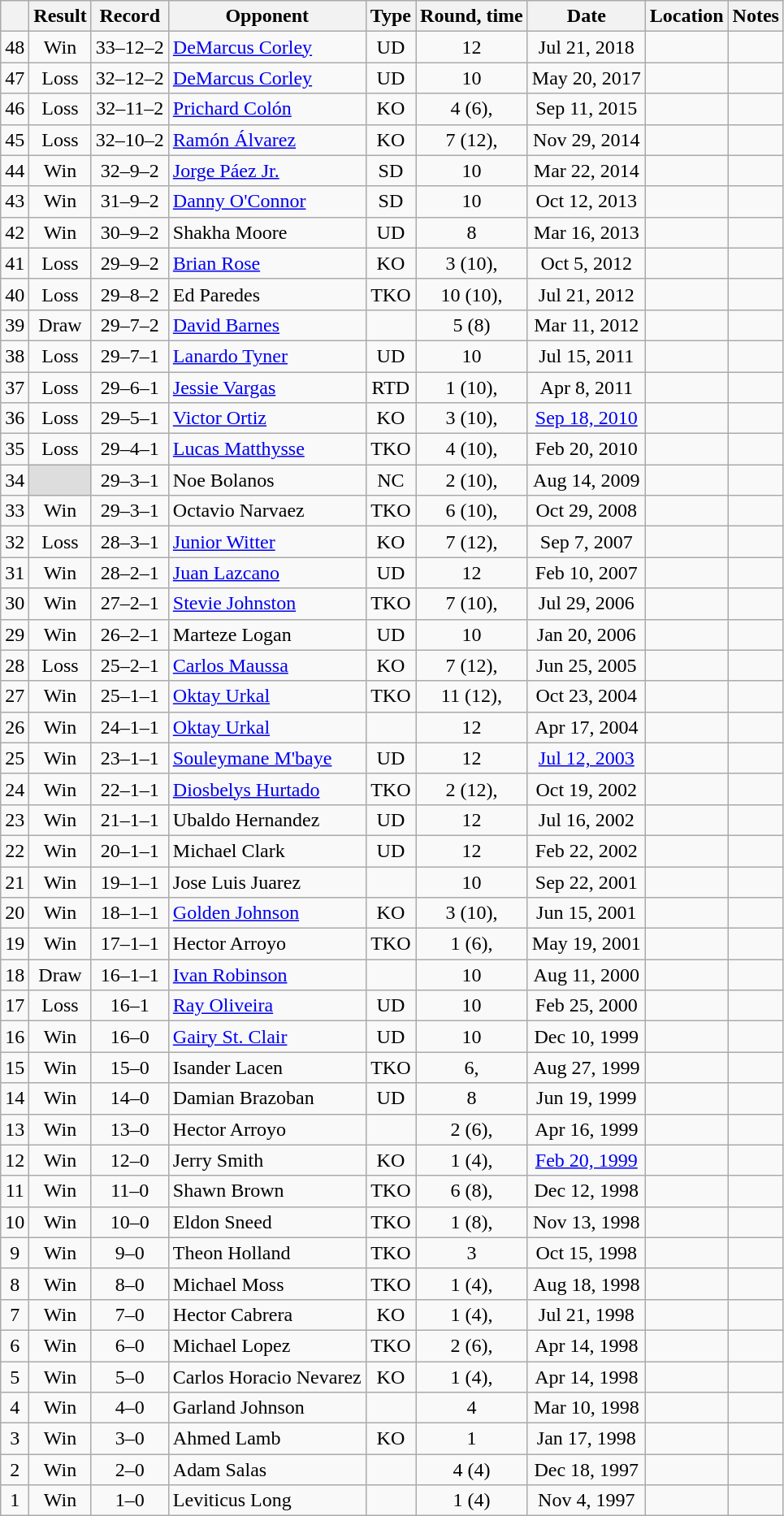<table class="wikitable" style="text-align:center">
<tr>
<th></th>
<th>Result</th>
<th>Record</th>
<th>Opponent</th>
<th>Type</th>
<th>Round, time</th>
<th>Date</th>
<th>Location</th>
<th>Notes</th>
</tr>
<tr>
<td>48</td>
<td>Win</td>
<td>33–12–2 </td>
<td style="text-align:left;"><a href='#'>DeMarcus Corley</a></td>
<td>UD</td>
<td>12</td>
<td>Jul 21, 2018</td>
<td style="text-align:left;"></td>
<td style="text-align:left;"></td>
</tr>
<tr>
<td>47</td>
<td>Loss</td>
<td>32–12–2 </td>
<td style="text-align:left;"><a href='#'>DeMarcus Corley</a></td>
<td>UD</td>
<td>10</td>
<td>May 20, 2017</td>
<td style="text-align:left;"></td>
<td style="text-align:left;"></td>
</tr>
<tr>
<td>46</td>
<td>Loss</td>
<td>32–11–2 </td>
<td style="text-align:left;"><a href='#'>Prichard Colón</a></td>
<td>KO</td>
<td>4 (6), </td>
<td>Sep 11, 2015</td>
<td style="text-align:left;"></td>
<td></td>
</tr>
<tr>
<td>45</td>
<td>Loss</td>
<td>32–10–2 </td>
<td style="text-align:left;"><a href='#'>Ramón Álvarez</a></td>
<td>KO</td>
<td>7 (12), </td>
<td>Nov 29, 2014</td>
<td style="text-align:left;"></td>
<td style="text-align:left;"></td>
</tr>
<tr>
<td>44</td>
<td>Win</td>
<td>32–9–2 </td>
<td style="text-align:left;"><a href='#'>Jorge Páez Jr.</a></td>
<td>SD</td>
<td>10</td>
<td>Mar 22, 2014</td>
<td style="text-align:left;"></td>
<td></td>
</tr>
<tr>
<td>43</td>
<td>Win</td>
<td>31–9–2 </td>
<td style="text-align:left;"><a href='#'>Danny O'Connor</a></td>
<td>SD</td>
<td>10</td>
<td>Oct 12, 2013</td>
<td style="text-align:left;"></td>
<td></td>
</tr>
<tr>
<td>42</td>
<td>Win</td>
<td>30–9–2 </td>
<td style="text-align:left;">Shakha Moore</td>
<td>UD</td>
<td>8</td>
<td>Mar 16, 2013</td>
<td style="text-align:left;"></td>
<td></td>
</tr>
<tr>
<td>41</td>
<td>Loss</td>
<td>29–9–2 </td>
<td style="text-align:left;"><a href='#'>Brian Rose</a></td>
<td>KO</td>
<td>3 (10), </td>
<td>Oct 5, 2012</td>
<td style="text-align:left;"></td>
<td></td>
</tr>
<tr>
<td>40</td>
<td>Loss</td>
<td>29–8–2 </td>
<td style="text-align:left;">Ed Paredes</td>
<td>TKO</td>
<td>10 (10), </td>
<td>Jul 21, 2012</td>
<td style="text-align:left;"></td>
<td style="text-align:left;"></td>
</tr>
<tr>
<td>39</td>
<td>Draw</td>
<td>29–7–2 </td>
<td style="text-align:left;"><a href='#'>David Barnes</a></td>
<td></td>
<td>5 (8)</td>
<td>Mar 11, 2012</td>
<td style="text-align:left;"></td>
<td style="text-align:left;"></td>
</tr>
<tr>
<td>38</td>
<td>Loss</td>
<td>29–7–1 </td>
<td style="text-align:left;"><a href='#'>Lanardo Tyner</a></td>
<td>UD</td>
<td>10</td>
<td>Jul 15, 2011</td>
<td style="text-align:left;"></td>
<td style="text-align:left;"></td>
</tr>
<tr>
<td>37</td>
<td>Loss</td>
<td>29–6–1 </td>
<td style="text-align:left;"><a href='#'>Jessie Vargas</a></td>
<td>RTD</td>
<td>1 (10), </td>
<td>Apr 8, 2011</td>
<td style="text-align:left;"></td>
<td></td>
</tr>
<tr>
<td>36</td>
<td>Loss</td>
<td>29–5–1 </td>
<td style="text-align:left;"><a href='#'>Victor Ortiz</a></td>
<td>KO</td>
<td>3 (10), </td>
<td><a href='#'>Sep 18, 2010</a></td>
<td style="text-align:left;"></td>
<td></td>
</tr>
<tr>
<td>35</td>
<td>Loss</td>
<td>29–4–1 </td>
<td style="text-align:left;"><a href='#'>Lucas Matthysse</a></td>
<td>TKO</td>
<td>4 (10), </td>
<td>Feb 20, 2010</td>
<td style="text-align:left;"></td>
<td></td>
</tr>
<tr>
<td>34</td>
<td style="background:#DDD"></td>
<td>29–3–1 </td>
<td style="text-align:left;">Noe Bolanos</td>
<td>NC</td>
<td>2 (10), </td>
<td>Aug 14, 2009</td>
<td style="text-align:left;"></td>
<td style="text-align:left;"></td>
</tr>
<tr>
<td>33</td>
<td>Win</td>
<td>29–3–1</td>
<td style="text-align:left;">Octavio Narvaez</td>
<td>TKO</td>
<td>6 (10), </td>
<td>Oct 29, 2008</td>
<td style="text-align:left;"></td>
<td></td>
</tr>
<tr>
<td>32</td>
<td>Loss</td>
<td>28–3–1</td>
<td style="text-align:left;"><a href='#'>Junior Witter</a></td>
<td>KO</td>
<td>7 (12), </td>
<td>Sep 7, 2007</td>
<td style="text-align:left;"></td>
<td style="text-align:left;"></td>
</tr>
<tr>
<td>31</td>
<td>Win</td>
<td>28–2–1</td>
<td style="text-align:left;"><a href='#'>Juan Lazcano</a></td>
<td>UD</td>
<td>12</td>
<td>Feb 10, 2007</td>
<td style="text-align:left;"></td>
<td></td>
</tr>
<tr>
<td>30</td>
<td>Win</td>
<td>27–2–1</td>
<td style="text-align:left;"><a href='#'>Stevie Johnston</a></td>
<td>TKO</td>
<td>7 (10), </td>
<td>Jul 29, 2006</td>
<td style="text-align:left;"></td>
<td></td>
</tr>
<tr>
<td>29</td>
<td>Win</td>
<td>26–2–1</td>
<td style="text-align:left;">Marteze Logan</td>
<td>UD</td>
<td>10</td>
<td>Jan 20, 2006</td>
<td style="text-align:left;"></td>
<td></td>
</tr>
<tr>
<td>28</td>
<td>Loss</td>
<td>25–2–1</td>
<td style="text-align:left;"><a href='#'>Carlos Maussa</a></td>
<td>KO</td>
<td>7 (12), </td>
<td>Jun 25, 2005</td>
<td style="text-align:left;"></td>
<td style="text-align:left;"></td>
</tr>
<tr>
<td>27</td>
<td>Win</td>
<td>25–1–1</td>
<td style="text-align:left;"><a href='#'>Oktay Urkal</a></td>
<td>TKO</td>
<td>11 (12), </td>
<td>Oct 23, 2004</td>
<td style="text-align:left;"></td>
<td style="text-align:left;"></td>
</tr>
<tr>
<td>26</td>
<td>Win</td>
<td>24–1–1</td>
<td style="text-align:left;"><a href='#'>Oktay Urkal</a></td>
<td></td>
<td>12</td>
<td>Apr 17, 2004</td>
<td style="text-align:left;"></td>
<td style="text-align:left;"></td>
</tr>
<tr>
<td>25</td>
<td>Win</td>
<td>23–1–1</td>
<td style="text-align:left;"><a href='#'>Souleymane M'baye</a></td>
<td>UD</td>
<td>12</td>
<td><a href='#'>Jul 12, 2003</a></td>
<td style="text-align:left;"></td>
<td style="text-align:left;"></td>
</tr>
<tr>
<td>24</td>
<td>Win</td>
<td>22–1–1</td>
<td style="text-align:left;"><a href='#'>Diosbelys Hurtado</a></td>
<td>TKO</td>
<td>2 (12), </td>
<td>Oct 19, 2002</td>
<td style="text-align:left;"></td>
<td style="text-align:left;"></td>
</tr>
<tr>
<td>23</td>
<td>Win</td>
<td>21–1–1</td>
<td style="text-align:left;">Ubaldo Hernandez</td>
<td>UD</td>
<td>12</td>
<td>Jul 16, 2002</td>
<td style="text-align:left;"></td>
<td style="text-align:left;"></td>
</tr>
<tr>
<td>22</td>
<td>Win</td>
<td>20–1–1</td>
<td style="text-align:left;">Michael Clark</td>
<td>UD</td>
<td>12</td>
<td>Feb 22, 2002</td>
<td style="text-align:left;"></td>
<td style="text-align:left;"></td>
</tr>
<tr>
<td>21</td>
<td>Win</td>
<td>19–1–1</td>
<td style="text-align:left;">Jose Luis Juarez</td>
<td></td>
<td>10</td>
<td>Sep 22, 2001</td>
<td style="text-align:left;"></td>
<td></td>
</tr>
<tr>
<td>20</td>
<td>Win</td>
<td>18–1–1</td>
<td style="text-align:left;"><a href='#'>Golden Johnson</a></td>
<td>KO</td>
<td>3 (10), </td>
<td>Jun 15, 2001</td>
<td style="text-align:left;"></td>
<td></td>
</tr>
<tr>
<td>19</td>
<td>Win</td>
<td>17–1–1</td>
<td style="text-align:left;">Hector Arroyo</td>
<td>TKO</td>
<td>1 (6), </td>
<td>May 19, 2001</td>
<td style="text-align:left;"></td>
<td></td>
</tr>
<tr>
<td>18</td>
<td>Draw</td>
<td>16–1–1</td>
<td style="text-align:left;"><a href='#'>Ivan Robinson</a></td>
<td></td>
<td>10</td>
<td>Aug 11, 2000</td>
<td style="text-align:left;"></td>
<td style="text-align:left;"></td>
</tr>
<tr>
<td>17</td>
<td>Loss</td>
<td>16–1</td>
<td style="text-align:left;"><a href='#'>Ray Oliveira</a></td>
<td>UD</td>
<td>10</td>
<td>Feb 25, 2000</td>
<td style="text-align:left;"></td>
<td></td>
</tr>
<tr>
<td>16</td>
<td>Win</td>
<td>16–0</td>
<td style="text-align:left;"><a href='#'>Gairy St. Clair</a></td>
<td>UD</td>
<td>10</td>
<td>Dec 10, 1999</td>
<td style="text-align:left;"></td>
<td></td>
</tr>
<tr>
<td>15</td>
<td>Win</td>
<td>15–0</td>
<td style="text-align:left;">Isander Lacen</td>
<td>TKO</td>
<td>6, </td>
<td>Aug 27, 1999</td>
<td style="text-align:left;"></td>
<td></td>
</tr>
<tr>
<td>14</td>
<td>Win</td>
<td>14–0</td>
<td style="text-align:left;">Damian Brazoban</td>
<td>UD</td>
<td>8</td>
<td>Jun 19, 1999</td>
<td style="text-align:left;"></td>
<td></td>
</tr>
<tr>
<td>13</td>
<td>Win</td>
<td>13–0</td>
<td style="text-align:left;">Hector Arroyo</td>
<td></td>
<td>2 (6), </td>
<td>Apr 16, 1999</td>
<td style="text-align:left;"></td>
<td></td>
</tr>
<tr>
<td>12</td>
<td>Win</td>
<td>12–0</td>
<td style="text-align:left;">Jerry Smith</td>
<td>KO</td>
<td>1 (4), </td>
<td><a href='#'>Feb 20, 1999</a></td>
<td style="text-align:left;"></td>
<td></td>
</tr>
<tr>
<td>11</td>
<td>Win</td>
<td>11–0</td>
<td style="text-align:left;">Shawn Brown</td>
<td>TKO</td>
<td>6 (8), </td>
<td>Dec 12, 1998</td>
<td style="text-align:left;"></td>
<td></td>
</tr>
<tr>
<td>10</td>
<td>Win</td>
<td>10–0</td>
<td style="text-align:left;">Eldon Sneed</td>
<td>TKO</td>
<td>1 (8), </td>
<td>Nov 13, 1998</td>
<td style="text-align:left;"></td>
<td></td>
</tr>
<tr>
<td>9</td>
<td>Win</td>
<td>9–0</td>
<td style="text-align:left;">Theon Holland</td>
<td>TKO</td>
<td>3</td>
<td>Oct 15, 1998</td>
<td style="text-align:left;"></td>
<td></td>
</tr>
<tr>
<td>8</td>
<td>Win</td>
<td>8–0</td>
<td style="text-align:left;">Michael Moss</td>
<td>TKO</td>
<td>1 (4), </td>
<td>Aug 18, 1998</td>
<td style="text-align:left;"></td>
<td></td>
</tr>
<tr>
<td>7</td>
<td>Win</td>
<td>7–0</td>
<td style="text-align:left;">Hector Cabrera</td>
<td>KO</td>
<td>1 (4), </td>
<td>Jul 21, 1998</td>
<td style="text-align:left;"></td>
<td></td>
</tr>
<tr>
<td>6</td>
<td>Win</td>
<td>6–0</td>
<td style="text-align:left;">Michael Lopez</td>
<td>TKO</td>
<td>2 (6), </td>
<td>Apr 14, 1998</td>
<td style="text-align:left;"></td>
<td></td>
</tr>
<tr>
<td>5</td>
<td>Win</td>
<td>5–0</td>
<td style="text-align:left;">Carlos Horacio Nevarez</td>
<td>KO</td>
<td>1 (4), </td>
<td>Apr 14, 1998</td>
<td style="text-align:left;"></td>
<td></td>
</tr>
<tr>
<td>4</td>
<td>Win</td>
<td>4–0</td>
<td style="text-align:left;">Garland Johnson</td>
<td></td>
<td>4</td>
<td>Mar 10, 1998</td>
<td style="text-align:left;"></td>
<td></td>
</tr>
<tr>
<td>3</td>
<td>Win</td>
<td>3–0</td>
<td style="text-align:left;">Ahmed Lamb</td>
<td>KO</td>
<td>1</td>
<td>Jan 17, 1998</td>
<td style="text-align:left;"></td>
<td></td>
</tr>
<tr>
<td>2</td>
<td>Win</td>
<td>2–0</td>
<td style="text-align:left;">Adam Salas</td>
<td></td>
<td>4 (4)</td>
<td>Dec 18, 1997</td>
<td style="text-align:left;"></td>
<td></td>
</tr>
<tr>
<td>1</td>
<td>Win</td>
<td>1–0</td>
<td style="text-align:left;">Leviticus Long</td>
<td></td>
<td>1 (4)</td>
<td>Nov 4, 1997</td>
<td style="text-align:left;"></td>
<td></td>
</tr>
</table>
